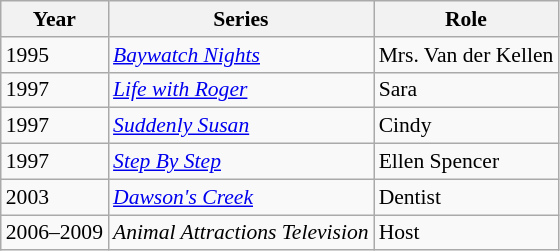<table class="wikitable" style="font-size: 90%;">
<tr>
<th>Year</th>
<th>Series</th>
<th>Role</th>
</tr>
<tr>
<td>1995</td>
<td><em><a href='#'>Baywatch Nights</a></em></td>
<td>Mrs. Van der Kellen</td>
</tr>
<tr>
<td>1997</td>
<td><em><a href='#'>Life with Roger</a></em></td>
<td>Sara</td>
</tr>
<tr>
<td>1997</td>
<td><em><a href='#'>Suddenly Susan</a></em></td>
<td>Cindy</td>
</tr>
<tr>
<td>1997</td>
<td><em><a href='#'>Step By Step</a></em></td>
<td>Ellen Spencer</td>
</tr>
<tr>
<td>2003</td>
<td><em><a href='#'>Dawson's Creek</a></em></td>
<td>Dentist</td>
</tr>
<tr>
<td>2006–2009</td>
<td><em>Animal Attractions Television</em></td>
<td>Host</td>
</tr>
</table>
